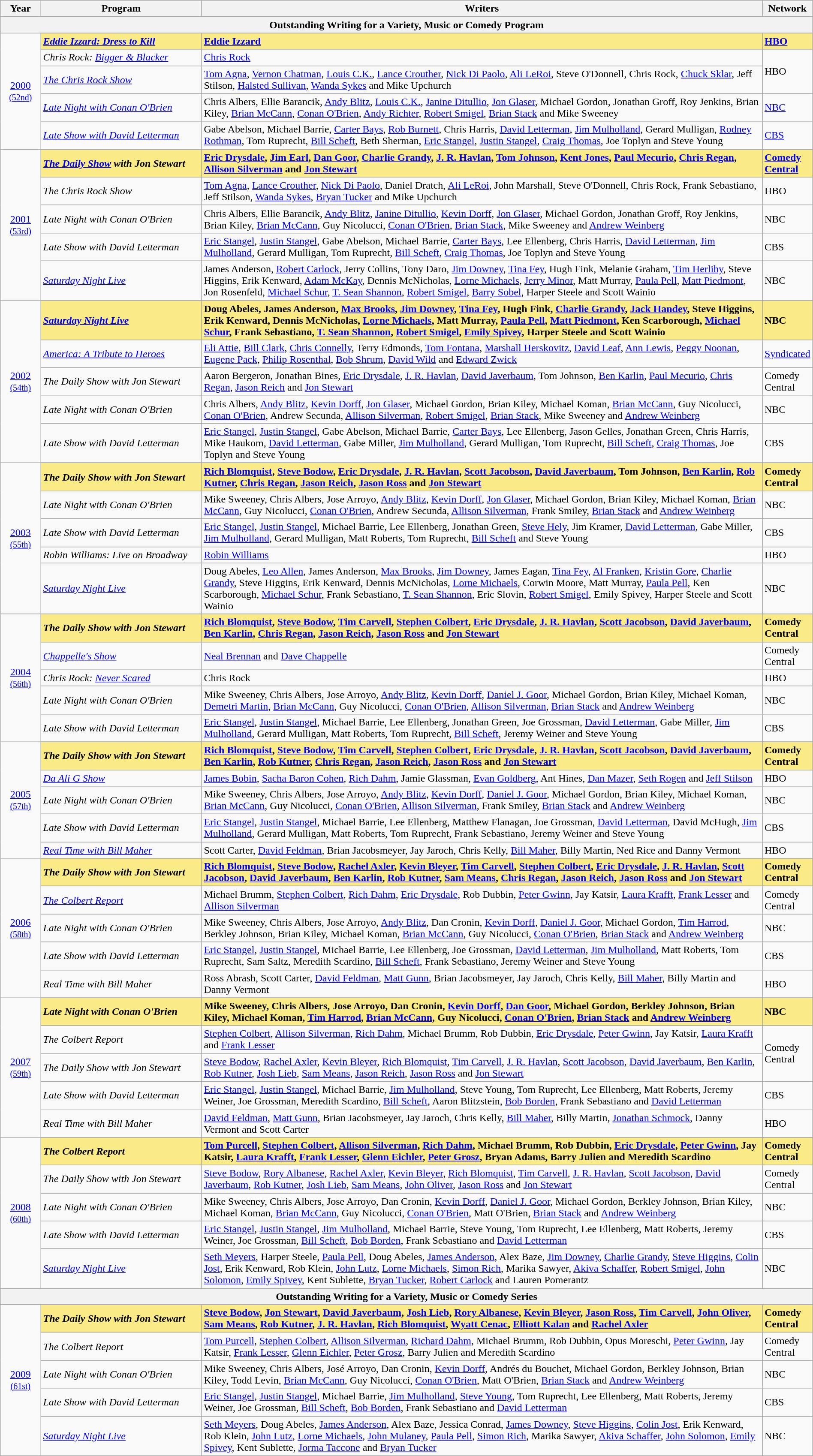<table class="wikitable" style="width:100%">
<tr bgcolor="#bebebe">
<th width="5%">Year</th>
<th width="20%">Program</th>
<th width="70%">Writers</th>
<th width="5%">Network</th>
</tr>
<tr>
<th colspan=4>Outstanding Writing for a Variety, Music or Comedy Program</th>
</tr>
<tr>
<td rowspan=6 style="text-align:center"><a href='#'>2000</a><br><small><a href='#'>(52nd)</a></small><br></td>
</tr>
<tr style="background:#FAEB86">
<td><strong><em><a href='#'>Eddie Izzard: Dress to Kill</a></em></strong></td>
<td><strong><a href='#'>Eddie Izzard</a></strong></td>
<td><strong><a href='#'>HBO</a></strong></td>
</tr>
<tr>
<td><em>Chris Rock: <a href='#'>Bigger & Blacker</a></em></td>
<td><a href='#'>Chris Rock</a></td>
<td rowspan=2>HBO</td>
</tr>
<tr>
<td><em><a href='#'>The Chris Rock Show</a></em></td>
<td><a href='#'>Tom Agna</a>, <a href='#'>Vernon Chatman</a>, <a href='#'>Louis C.K.</a>, <a href='#'>Lance Crouther</a>, <a href='#'>Nick Di Paolo</a>, <a href='#'>Ali LeRoi</a>, Steve O'Donnell, Chris Rock, <a href='#'>Chuck Sklar</a>, Jeff Stilson, <a href='#'>Halsted Sullivan</a>, <a href='#'>Wanda Sykes</a> and Mike Upchurch</td>
</tr>
<tr>
<td><em><a href='#'>Late Night with Conan O'Brien</a></em></td>
<td>Chris Albers, Ellie Barancik, <a href='#'>Andy Blitz</a>, <a href='#'>Louis C.K.</a>, <a href='#'>Janine Ditullio</a>, <a href='#'>Jon Glaser</a>, Michael Gordon, Jonathan Groff, Roy Jenkins, Brian Kiley, <a href='#'>Brian McCann</a>, <a href='#'>Conan O'Brien</a>, <a href='#'>Andy Richter</a>, <a href='#'>Robert Smigel</a>, <a href='#'>Brian Stack</a> and Mike Sweeney</td>
<td><a href='#'>NBC</a></td>
</tr>
<tr>
<td><em><a href='#'>Late Show with David Letterman</a></em></td>
<td>Gabe Abelson, Michael Barrie, <a href='#'>Carter Bays</a>, <a href='#'>Rob Burnett</a>, Chris Harris, <a href='#'>David Letterman</a>, <a href='#'>Jim Mulholland</a>, Gerard Mulligan, <a href='#'>Rodney Rothman</a>, Tom Ruprecht, <a href='#'>Bill Scheft</a>, Beth Sherman, <a href='#'>Eric Stangel</a>, <a href='#'>Justin Stangel</a>, <a href='#'>Craig Thomas</a>, Joe Toplyn and Steve Young</td>
<td><a href='#'>CBS</a></td>
</tr>
<tr>
<td rowspan=6 style="text-align:center"><a href='#'>2001</a><br><small><a href='#'>(53rd)</a></small><br></td>
</tr>
<tr style="background:#FAEB86">
<td><strong><em><a href='#'>The Daily Show</a> with Jon Stewart</em></strong></td>
<td><strong><a href='#'>Eric Drysdale</a>, <a href='#'>Jim Earl</a>, <a href='#'>Dan Goor</a>, <a href='#'>Charlie Grandy</a>, <a href='#'>J. R. Havlan</a>, <a href='#'>Tom Johnson</a>, <a href='#'>Kent Jones</a>, <a href='#'>Paul Mecurio</a>, <a href='#'>Chris Regan</a>, <a href='#'>Allison Silverman</a> and <a href='#'>Jon Stewart</a></strong></td>
<td><strong><a href='#'>Comedy Central</a></strong></td>
</tr>
<tr>
<td><em>The Chris Rock Show</em></td>
<td><a href='#'>Tom Agna</a>, <a href='#'>Lance Crouther</a>, <a href='#'>Nick Di Paolo</a>, Daniel Dratch, <a href='#'>Ali LeRoi</a>, John Marshall, Steve O'Donnell, Chris Rock, Frank Sebastiano, Jeff Stilson, <a href='#'>Wanda Sykes</a>, <a href='#'>Bryan Tucker</a> and Mike Upchurch</td>
<td>HBO</td>
</tr>
<tr>
<td><em>Late Night with Conan O'Brien</em></td>
<td>Chris Albers, Ellie Barancik, <a href='#'>Andy Blitz</a>, <a href='#'>Janine Ditullio</a>, <a href='#'>Kevin Dorff</a>, <a href='#'>Jon Glaser</a>, Michael Gordon, Jonathan Groff, Roy Jenkins, Brian Kiley, <a href='#'>Brian McCann</a>, Guy Nicolucci, <a href='#'>Conan O'Brien</a>, <a href='#'>Brian Stack</a>, Mike Sweeney and <a href='#'>Andrew Weinberg</a></td>
<td>NBC</td>
</tr>
<tr>
<td><em>Late Show with David Letterman</em></td>
<td><a href='#'>Eric Stangel</a>, <a href='#'>Justin Stangel</a>, Gabe Abelson, Michael Barrie, <a href='#'>Carter Bays</a>, Lee Ellenberg, Chris Harris, <a href='#'>David Letterman</a>, <a href='#'>Jim Mulholland</a>, Gerard Mulligan, Tom Ruprecht, <a href='#'>Bill Scheft</a>, <a href='#'>Craig Thomas</a>, Joe Toplyn and Steve Young</td>
<td>CBS</td>
</tr>
<tr>
<td><em><a href='#'>Saturday Night Live</a></em></td>
<td>James Anderson, <a href='#'>Robert Carlock</a>, Jerry Collins, Tony Daro, <a href='#'>Jim Downey</a>, <a href='#'>Tina Fey</a>, Hugh Fink, Melanie Graham, <a href='#'>Tim Herlihy</a>, Steve Higgins, Erik Kenward, <a href='#'>Adam McKay</a>, Dennis McNicholas, <a href='#'>Lorne Michaels</a>, <a href='#'>Jerry Minor</a>, Matt Murray, <a href='#'>Paula Pell</a>, <a href='#'>Matt Piedmont</a>, Jon Rosenfeld, <a href='#'>Michael Schur</a>, <a href='#'>T. Sean Shannon</a>, <a href='#'>Robert Smigel</a>, <a href='#'>Barry Sobel</a>, Harper Steele and Scott Wainio</td>
<td>NBC</td>
</tr>
<tr>
<td rowspan=6 style="text-align:center"><a href='#'>2002</a><br><small><a href='#'>(54th)</a></small><br></td>
</tr>
<tr style="background:#FAEB86">
<td><strong><em><a href='#'>Saturday Night Live</a></em></strong></td>
<td><strong>Doug Abeles, James Anderson, <a href='#'>Max Brooks</a>, <a href='#'>Jim Downey</a>, <a href='#'>Tina Fey</a>, Hugh Fink, <a href='#'>Charlie Grandy</a>, <a href='#'>Jack Handey</a>, Steve Higgins, Erik Kenward, Dennis McNicholas, <a href='#'>Lorne Michaels</a>, Matt Murray, <a href='#'>Paula Pell</a>, <a href='#'>Matt Piedmont</a>, Ken Scarborough, <a href='#'>Michael Schur</a>, Frank Sebastiano, <a href='#'>T. Sean Shannon</a>, <a href='#'>Robert Smigel</a>, <a href='#'>Emily Spivey</a>, Harper Steele and Scott Wainio</strong></td>
<td><strong>NBC</strong></td>
</tr>
<tr>
<td><em><a href='#'>America: A Tribute to Heroes</a></em></td>
<td><a href='#'>Eli Attie</a>, <a href='#'>Bill Clark</a>, <a href='#'>Chris Connelly</a>, Terry Edmonds, <a href='#'>Tom Fontana</a>, <a href='#'>Marshall Herskovitz</a>, <a href='#'>David Leaf</a>, <a href='#'>Ann Lewis</a>, <a href='#'>Peggy Noonan</a>, <a href='#'>Eugene Pack</a>, <a href='#'>Philip Rosenthal</a>, <a href='#'>Bob Shrum</a>, <a href='#'>David Wild</a> and <a href='#'>Edward Zwick</a></td>
<td><a href='#'>Syndicated</a></td>
</tr>
<tr>
<td><em>The Daily Show with Jon Stewart</em></td>
<td>Aaron Bergeron, Jonathan Bines, <a href='#'>Eric Drysdale</a>, <a href='#'>J. R. Havlan</a>, <a href='#'>David Javerbaum</a>, Tom Johnson, <a href='#'>Ben Karlin</a>, <a href='#'>Paul Mecurio</a>, <a href='#'>Chris Regan</a>, <a href='#'>Jason Reich</a> and <a href='#'>Jon Stewart</a></td>
<td>Comedy Central</td>
</tr>
<tr>
<td><em>Late Night with Conan O'Brien</em></td>
<td>Chris Albers, <a href='#'>Andy Blitz</a>, <a href='#'>Kevin Dorff</a>, <a href='#'>Jon Glaser</a>, Michael Gordon, Brian Kiley, Michael Koman, <a href='#'>Brian McCann</a>, Guy Nicolucci, <a href='#'>Conan O'Brien</a>, Andrew Secunda, <a href='#'>Allison Silverman</a>, <a href='#'>Robert Smigel</a>, <a href='#'>Brian Stack</a>, Mike Sweeney and <a href='#'>Andrew Weinberg</a></td>
<td>NBC</td>
</tr>
<tr>
<td><em>Late Show with David Letterman</em></td>
<td><a href='#'>Eric Stangel</a>, <a href='#'>Justin Stangel</a>, Gabe Abelson, Michael Barrie, <a href='#'>Carter Bays</a>, Lee Ellenberg, Jason Gelles, Jonathan Green, Chris Harris, Mike Haukom, <a href='#'>David Letterman</a>, Gabe Miller, <a href='#'>Jim Mulholland</a>, Gerard Mulligan, Tom Ruprecht, <a href='#'>Bill Scheft</a>, <a href='#'>Craig Thomas</a>, Joe Toplyn and Steve Young</td>
<td>CBS</td>
</tr>
<tr>
<td rowspan=6 style="text-align:center"><a href='#'>2003</a><br><small><a href='#'>(55th)</a></small><br></td>
</tr>
<tr style="background:#FAEB86">
<td><strong><em>The Daily Show with Jon Stewart</em></strong></td>
<td><strong><a href='#'>Rich Blomquist</a>, <a href='#'>Steve Bodow</a>, <a href='#'>Eric Drysdale</a>, <a href='#'>J. R. Havlan</a>, <a href='#'>Scott Jacobson</a>, <a href='#'>David Javerbaum</a>, Tom Johnson, <a href='#'>Ben Karlin</a>, <a href='#'>Rob Kutner</a>, <a href='#'>Chris Regan</a>, <a href='#'>Jason Reich</a>, <a href='#'>Jason Ross</a> and <a href='#'>Jon Stewart</a></strong></td>
<td><strong>Comedy Central</strong></td>
</tr>
<tr>
<td><em>Late Night with Conan O'Brien</em></td>
<td>Mike Sweeney, Chris Albers, Jose Arroyo, <a href='#'>Andy Blitz</a>, <a href='#'>Kevin Dorff</a>, <a href='#'>Jon Glaser</a>, Michael Gordon, Brian Kiley, Michael Koman, <a href='#'>Brian McCann</a>, Guy Nicolucci, <a href='#'>Conan O'Brien</a>, Andrew Secunda, <a href='#'>Allison Silverman</a>, Frank Smiley, <a href='#'>Brian Stack</a> and <a href='#'>Andrew Weinberg</a></td>
<td>NBC</td>
</tr>
<tr>
<td><em>Late Show with David Letterman</em></td>
<td><a href='#'>Eric Stangel</a>, <a href='#'>Justin Stangel</a>, Michael Barrie, Lee Ellenberg, Jonathan Green, <a href='#'>Steve Hely</a>, Jim Kramer, <a href='#'>David Letterman</a>, Gabe Miller, <a href='#'>Jim Mulholland</a>, Gerard Mulligan, Matt Roberts, Tom Ruprecht, <a href='#'>Bill Scheft</a> and Steve Young</td>
<td>CBS</td>
</tr>
<tr>
<td><em>Robin Williams: Live on Broadway</em></td>
<td><a href='#'>Robin Williams</a></td>
<td>HBO</td>
</tr>
<tr>
<td><em><a href='#'>Saturday Night Live</a></em></td>
<td>Doug Abeles, <a href='#'>Leo Allen</a>, James Anderson, <a href='#'>Max Brooks</a>, <a href='#'>Jim Downey</a>, James Eagan, <a href='#'>Tina Fey</a>, <a href='#'>Al Franken</a>, <a href='#'>Kristin Gore</a>, <a href='#'>Charlie Grandy</a>, Steve Higgins, Erik Kenward, Dennis McNicholas, <a href='#'>Lorne Michaels</a>, Corwin Moore, Matt Murray, <a href='#'>Paula Pell</a>, Ken Scarborough, <a href='#'>Michael Schur</a>, Frank Sebastiano, <a href='#'>T. Sean Shannon</a>, Eric Slovin, <a href='#'>Robert Smigel</a>, Emily Spivey, Harper Steele and Scott Wainio</td>
<td>NBC</td>
</tr>
<tr>
<td rowspan=6 style="text-align:center"><a href='#'>2004</a><br><small><a href='#'>(56th)</a></small><br></td>
</tr>
<tr style="background:#FAEB86">
<td><strong><em>The Daily Show with Jon Stewart</em></strong></td>
<td><strong><a href='#'>Rich Blomquist</a>, <a href='#'>Steve Bodow</a>, <a href='#'>Tim Carvell</a>, <a href='#'>Stephen Colbert</a>, <a href='#'>Eric Drysdale</a>, <a href='#'>J. R. Havlan</a>, <a href='#'>Scott Jacobson</a>, <a href='#'>David Javerbaum</a>, <a href='#'>Ben Karlin</a>, <a href='#'>Chris Regan</a>, <a href='#'>Jason Reich</a>, <a href='#'>Jason Ross</a> and <a href='#'>Jon Stewart</a></strong></td>
<td><strong>Comedy Central</strong></td>
</tr>
<tr>
<td><em><a href='#'>Chappelle's Show</a></em></td>
<td><a href='#'>Neal Brennan</a> and <a href='#'>Dave Chappelle</a></td>
<td>Comedy Central</td>
</tr>
<tr>
<td><em>Chris Rock: <a href='#'>Never Scared</a></em></td>
<td>Chris Rock</td>
<td>HBO</td>
</tr>
<tr>
<td><em>Late Night with Conan O'Brien</em></td>
<td>Mike Sweeney, Chris Albers, Jose Arroyo, <a href='#'>Andy Blitz</a>, <a href='#'>Kevin Dorff</a>, <a href='#'>Daniel J. Goor</a>, Michael Gordon, Brian Kiley, Michael Koman, <a href='#'>Demetri Martin</a>, <a href='#'>Brian McCann</a>, Guy Nicolucci, <a href='#'>Conan O'Brien</a>, <a href='#'>Allison Silverman</a>, <a href='#'>Brian Stack</a> and <a href='#'>Andrew Weinberg</a></td>
<td>NBC</td>
</tr>
<tr>
<td><em>Late Show with David Letterman</em></td>
<td><a href='#'>Eric Stangel</a>, <a href='#'>Justin Stangel</a>, Michael Barrie, Lee Ellenberg, Jonathan Green, Joe Grossman, <a href='#'>David Letterman</a>, Gabe Miller, <a href='#'>Jim Mulholland</a>, Gerard Mulligan, Matt Roberts, Tom Ruprecht, <a href='#'>Bill Scheft</a>, Jeremy Weiner and Steve Young</td>
<td>CBS</td>
</tr>
<tr>
<td rowspan=6 style="text-align:center"><a href='#'>2005</a><br><small><a href='#'>(57th)</a></small><br></td>
</tr>
<tr style="background:#FAEB86">
<td><strong><em>The Daily Show with Jon Stewart</em></strong></td>
<td><strong><a href='#'>Rich Blomquist</a>, <a href='#'>Steve Bodow</a>, <a href='#'>Tim Carvell</a>, <a href='#'>Stephen Colbert</a>, <a href='#'>Eric Drysdale</a>, <a href='#'>J. R. Havlan</a>, <a href='#'>Scott Jacobson</a>, <a href='#'>David Javerbaum</a>, <a href='#'>Ben Karlin</a>, <a href='#'>Rob Kutner</a>, <a href='#'>Chris Regan</a>, <a href='#'>Jason Reich</a>, <a href='#'>Jason Ross</a> and <a href='#'>Jon Stewart</a></strong></td>
<td><strong>Comedy Central</strong></td>
</tr>
<tr>
<td><em><a href='#'>Da Ali G Show</a></em></td>
<td><a href='#'>James Bobin</a>, <a href='#'>Sacha Baron Cohen</a>, <a href='#'>Rich Dahm</a>, Jamie Glassman, <a href='#'>Evan Goldberg</a>, Ant Hines, <a href='#'>Dan Mazer</a>, <a href='#'>Seth Rogen</a> and <a href='#'>Jeff Stilson</a></td>
<td>HBO</td>
</tr>
<tr>
<td><em>Late Night with Conan O'Brien</em></td>
<td>Mike Sweeney, Chris Albers, Jose Arroyo, <a href='#'>Andy Blitz</a>, <a href='#'>Kevin Dorff</a>, <a href='#'>Daniel J. Goor</a>, Michael Gordon, Brian Kiley, Michael Koman, <a href='#'>Brian McCann</a>, Guy Nicolucci, <a href='#'>Conan O'Brien</a>, <a href='#'>Allison Silverman</a>, Frank Smiley, <a href='#'>Brian Stack</a> and <a href='#'>Andrew Weinberg</a></td>
<td>NBC</td>
</tr>
<tr>
<td><em>Late Show with David Letterman</em></td>
<td><a href='#'>Eric Stangel</a>, <a href='#'>Justin Stangel</a>, Michael Barrie, Lee Ellenberg, Matthew Flanagan, Joe Grossman, <a href='#'>David Letterman</a>, David McHugh, <a href='#'>Jim Mulholland</a>, Gerard Mulligan, Matt Roberts, Tom Ruprecht, Frank Sebastiano, Jeremy Weiner and Steve Young</td>
<td>CBS</td>
</tr>
<tr>
<td><em><a href='#'>Real Time with Bill Maher</a></em></td>
<td>Scott Carter, <a href='#'>David Feldman</a>, Brian Jacobsmeyer, Jay Jaroch, Chris Kelly, <a href='#'>Bill Maher</a>, Billy Martin, Ned Rice and Danny Vermont</td>
<td>HBO</td>
</tr>
<tr>
<td rowspan=6 style="text-align:center"><a href='#'>2006</a><br><small><a href='#'>(58th)</a></small><br></td>
</tr>
<tr style="background:#FAEB86">
<td><strong><em>The Daily Show with Jon Stewart</em></strong></td>
<td><strong><a href='#'>Rich Blomquist</a>, <a href='#'>Steve Bodow</a>, <a href='#'>Rachel Axler</a>, <a href='#'>Kevin Bleyer</a>, <a href='#'>Tim Carvell</a>, <a href='#'>Stephen Colbert</a>, <a href='#'>Eric Drysdale</a>, <a href='#'>J. R. Havlan</a>, <a href='#'>Scott Jacobson</a>, <a href='#'>David Javerbaum</a>, <a href='#'>Ben Karlin</a>, <a href='#'>Rob Kutner</a>, <a href='#'>Sam Means</a>, <a href='#'>Chris Regan</a>, <a href='#'>Jason Reich</a>, <a href='#'>Jason Ross</a> and <a href='#'>Jon Stewart</a></strong></td>
<td><strong>Comedy Central</strong></td>
</tr>
<tr>
<td><em><a href='#'>The Colbert Report</a></em></td>
<td>Michael Brumm, <a href='#'>Stephen Colbert</a>, <a href='#'>Rich Dahm</a>, <a href='#'>Eric Drysdale</a>, Rob Dubbin, <a href='#'>Peter Gwinn</a>, Jay Katsir, <a href='#'>Laura Krafft</a>, <a href='#'>Frank Lesser</a> and <a href='#'>Allison Silverman</a></td>
<td>Comedy Central</td>
</tr>
<tr>
<td><em>Late Night with Conan O'Brien</em></td>
<td>Mike Sweeney, Chris Albers, Jose Arroyo, <a href='#'>Andy Blitz</a>, Dan Cronin, <a href='#'>Kevin Dorff</a>, <a href='#'>Daniel J. Goor</a>, Michael Gordon, <a href='#'>Tim Harrod</a>, Berkley Johnson, Brian Kiley, Michael Koman, <a href='#'>Brian McCann</a>, Guy Nicolucci, <a href='#'>Conan O'Brien</a>, <a href='#'>Brian Stack</a> and <a href='#'>Andrew Weinberg</a></td>
<td>NBC</td>
</tr>
<tr>
<td><em>Late Show with David Letterman</em></td>
<td><a href='#'>Eric Stangel</a>, <a href='#'>Justin Stangel</a>, Michael Barrie, Lee Ellenberg, Joe Grossman, <a href='#'>David Letterman</a>, <a href='#'>Jim Mulholland</a>, Matt Roberts, Tom Ruprecht, Sam Saltz, Meredith Scardino, <a href='#'>Bill Scheft</a>, Frank Sebastiano, Jeremy Weiner and Steve Young</td>
<td>CBS</td>
</tr>
<tr>
<td><em>Real Time with Bill Maher</em></td>
<td>Ross Abrash, Scott Carter, <a href='#'>David Feldman</a>, <a href='#'>Matt Gunn</a>, Brian Jacobsmeyer, Jay Jaroch, Chris Kelly, <a href='#'>Bill Maher</a>, Billy Martin and Danny Vermont</td>
<td>HBO</td>
</tr>
<tr>
<td rowspan=6 style="text-align:center"><a href='#'>2007</a><br><small><a href='#'>(59th)</a></small><br></td>
</tr>
<tr style="background:#FAEB86">
<td><strong><em>Late Night with Conan O'Brien</em></strong></td>
<td><strong>Mike Sweeney, Chris Albers, Jose Arroyo, Dan Cronin, <a href='#'>Kevin Dorff</a>, <a href='#'>Dan Goor</a>, Michael Gordon, Berkley Johnson, Brian Kiley, Michael Koman, <a href='#'>Tim Harrod</a>, <a href='#'>Brian McCann</a>, Guy Nicolucci, <a href='#'>Conan O'Brien</a>, <a href='#'>Brian Stack</a> and <a href='#'>Andrew Weinberg</a></strong></td>
<td><strong>NBC</strong></td>
</tr>
<tr>
<td><em>The Colbert Report</em></td>
<td><a href='#'>Stephen Colbert</a>, <a href='#'>Allison Silverman</a>, <a href='#'>Rich Dahm</a>, Michael Brumm, Rob Dubbin, <a href='#'>Eric Drysdale</a>, <a href='#'>Peter Gwinn</a>, Jay Katsir, <a href='#'>Laura Krafft</a> and <a href='#'>Frank Lesser</a></td>
<td rowspan=2>Comedy Central</td>
</tr>
<tr>
<td><em>The Daily Show with Jon Stewart</em></td>
<td><a href='#'>Steve Bodow</a>, <a href='#'>Rachel Axler</a>, <a href='#'>Kevin Bleyer</a>, <a href='#'>Rich Blomquist</a>, <a href='#'>Tim Carvell</a>, <a href='#'>J. R. Havlan</a>, <a href='#'>Scott Jacobson</a>, <a href='#'>David Javerbaum</a>, <a href='#'>Ben Karlin</a>, <a href='#'>Rob Kutner</a>, <a href='#'>Josh Lieb</a>, <a href='#'>Sam Means</a>, <a href='#'>Jason Reich</a>, <a href='#'>Jason Ross</a> and <a href='#'>Jon Stewart</a></td>
</tr>
<tr>
<td><em>Late Show with David Letterman</em></td>
<td><a href='#'>Eric Stangel</a>, <a href='#'>Justin Stangel</a>, Michael Barrie, <a href='#'>Jim Mulholland</a>, Steve Young, Tom Ruprecht, Lee Ellenberg, Matt Roberts, Jeremy Weiner, Joe Grossman, Meredith Scardino, <a href='#'>Bill Scheft</a>, Aaron Blitzstein, <a href='#'>Bob Borden</a>, Frank Sebastiano and <a href='#'>David Letterman</a></td>
<td>CBS</td>
</tr>
<tr>
<td><em>Real Time with Bill Maher</em></td>
<td><a href='#'>David Feldman</a>, <a href='#'>Matt Gunn</a>, Brian Jacobsmeyer, Jay Jaroch, Chris Kelly, <a href='#'>Bill Maher</a>, Billy Martin, <a href='#'>Jonathan Schmock</a>, Danny Vermont and Scott Carter</td>
<td>HBO</td>
</tr>
<tr>
<td rowspan=6 style="text-align:center"><a href='#'>2008</a><br><small><a href='#'>(60th)</a></small><br></td>
</tr>
<tr style="background:#FAEB86">
<td><strong><em>The Colbert Report</em></strong></td>
<td><strong><a href='#'>Tom Purcell</a>, <a href='#'>Stephen Colbert</a>, <a href='#'>Allison Silverman</a>, <a href='#'>Rich Dahm</a>, Michael Brumm, Rob Dubbin, <a href='#'>Eric Drysdale</a>, <a href='#'>Peter Gwinn</a>, Jay Katsir, <a href='#'>Laura Krafft</a>, <a href='#'>Frank Lesser</a>, <a href='#'>Glenn Eichler</a>, <a href='#'>Peter Grosz</a>, Bryan Adams, Barry Julien and Meredith Scardino</strong></td>
<td><strong>Comedy Central</strong></td>
</tr>
<tr>
<td><em>The Daily Show with Jon Stewart</em></td>
<td><a href='#'>Steve Bodow</a>, <a href='#'>Rory Albanese</a>, <a href='#'>Rachel Axler</a>, <a href='#'>Kevin Bleyer</a>, <a href='#'>Rich Blomquist</a>, <a href='#'>Tim Carvell</a>, <a href='#'>J. R. Havlan</a>, <a href='#'>Scott Jacobson</a>, <a href='#'>David Javerbaum</a>, <a href='#'>Rob Kutner</a>, <a href='#'>Josh Lieb</a>, <a href='#'>Sam Means</a>, <a href='#'>John Oliver</a>, <a href='#'>Jason Ross</a> and <a href='#'>Jon Stewart</a></td>
<td>Comedy Central</td>
</tr>
<tr>
<td><em>Late Night with Conan O'Brien</em></td>
<td>Mike Sweeney, Chris Albers, Jose Arroyo, Dan Cronin, <a href='#'>Kevin Dorff</a>, <a href='#'>Daniel J. Goor</a>, Michael Gordon, Berkley Johnson, Brian Kiley, Michael Koman, <a href='#'>Brian McCann</a>, Guy Nicolucci, <a href='#'>Conan O'Brien</a>, Matt O'Brien, <a href='#'>Brian Stack</a> and <a href='#'>Andrew Weinberg</a></td>
<td>NBC</td>
</tr>
<tr>
<td><em>Late Show with David Letterman</em></td>
<td><a href='#'>Eric Stangel</a>, <a href='#'>Justin Stangel</a>, <a href='#'>Jim Mulholland</a>, Michael Barrie, Steve Young, Tom Ruprecht, Lee Ellenberg, Matt Roberts, Jeremy Weiner, Joe Grossman, <a href='#'>Bill Scheft</a>, <a href='#'>Bob Borden</a>, Frank Sebastiano and <a href='#'>David Letterman</a></td>
<td>CBS</td>
</tr>
<tr>
<td><em><a href='#'>Saturday Night Live</a></em></td>
<td><a href='#'>Seth Meyers</a>, Harper Steele, <a href='#'>Paula Pell</a>, Doug Abeles, <a href='#'>James Anderson</a>, Alex Baze, <a href='#'>Jim Downey</a>, <a href='#'>Charlie Grandy</a>, <a href='#'>Steve Higgins</a>, <a href='#'>Colin Jost</a>, Erik Kenward, Rob Klein, <a href='#'>John Lutz</a>, <a href='#'>Lorne Michaels</a>, <a href='#'>Simon Rich</a>, Marika Sawyer, <a href='#'>Akiva Schaffer</a>, <a href='#'>Robert Smigel</a>, <a href='#'>John Solomon</a>, <a href='#'>Emily Spivey</a>, Kent Sublette, <a href='#'>Bryan Tucker</a>, <a href='#'>Robert Carlock</a> and Lauren Pomerantz</td>
<td>NBC</td>
</tr>
<tr>
<th colspan=4>Outstanding Writing for a Variety, Music or Comedy Series</th>
</tr>
<tr>
<td rowspan=6 style="text-align:center"><a href='#'>2009</a><br><small><a href='#'>(61st)</a></small><br></td>
</tr>
<tr style="background:#FAEB86">
<td><strong><em>The Daily Show with Jon Stewart</em></strong></td>
<td><strong><a href='#'>Steve Bodow</a>, <a href='#'>Jon Stewart</a>, <a href='#'>David Javerbaum</a>, <a href='#'>Josh Lieb</a>, <a href='#'>Rory Albanese</a>, <a href='#'>Kevin Bleyer</a>, <a href='#'>Jason Ross</a>, <a href='#'>Tim Carvell</a>, <a href='#'>John Oliver</a>, <a href='#'>Sam Means</a>, <a href='#'>Rob Kutner</a>, <a href='#'>J. R. Havlan</a>, <a href='#'>Rich Blomquist</a>, <a href='#'>Wyatt Cenac</a>, <a href='#'>Elliott Kalan</a> and <a href='#'>Rachel Axler</a></strong></td>
<td><strong>Comedy Central</strong></td>
</tr>
<tr>
<td><em>The Colbert Report</em></td>
<td><a href='#'>Tom Purcell</a>, <a href='#'>Stephen Colbert</a>, <a href='#'>Allison Silverman</a>, <a href='#'>Richard Dahm</a>, Michael Brumm, Rob Dubbin, Opus Moreschi, <a href='#'>Peter Gwinn</a>, Jay Katsir, <a href='#'>Frank Lesser</a>, <a href='#'>Glenn Eichler</a>, <a href='#'>Peter Grosz</a>, Barry Julien and Meredith Scardino</td>
<td>Comedy Central</td>
</tr>
<tr>
<td><em>Late Night with Conan O'Brien</em></td>
<td>Mike Sweeney, Chris Albers, José Arroyo, Dan Cronin, <a href='#'>Kevin Dorff</a>, Andrés du Bouchet, Michael Gordon, Berkley Johnson, Brian Kiley, Todd Levin, <a href='#'>Brian McCann</a>, Guy Nicolucci, <a href='#'>Conan O'Brien</a>, Matt O'Brien, <a href='#'>Brian Stack</a> and <a href='#'>Andrew Weinberg</a></td>
<td>NBC</td>
</tr>
<tr>
<td><em>Late Show with David Letterman</em></td>
<td><a href='#'>Eric Stangel</a>, <a href='#'>Justin Stangel</a>, Michael Barrie, <a href='#'>Jim Mulholland</a>, <a href='#'>Steve Young</a>, Tom Ruprecht, Lee Ellenberg, Matt Roberts, Jeremy Weiner, Joe Grossman, <a href='#'>Bill Scheft</a>, <a href='#'>Bob Borden</a>, Frank Sebastiano and <a href='#'>David Letterman</a></td>
<td>CBS</td>
</tr>
<tr>
<td><em><a href='#'>Saturday Night Live</a></em></td>
<td><a href='#'>Seth Meyers</a>, Doug Abeles, <a href='#'>James Anderson</a>, Alex Baze, Jessica Conrad, <a href='#'>James Downey</a>, <a href='#'>Steve Higgins</a>, <a href='#'>Colin Jost</a>, Erik Kenward, Rob Klein, <a href='#'>John Lutz</a>, <a href='#'>Lorne Michaels</a>, <a href='#'>John Mulaney</a>, <a href='#'>Paula Pell</a>, <a href='#'>Simon Rich</a>, Marika Sawyer, <a href='#'>Akiva Schaffer</a>, <a href='#'>John Solomon</a>, <a href='#'>Emily Spivey</a>, Kent Sublette, <a href='#'>Jorma Taccone</a> and <a href='#'>Bryan Tucker</a></td>
<td>NBC</td>
</tr>
</table>
